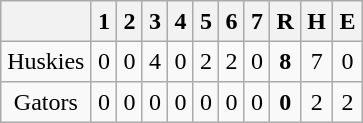<table align = right border="2" cellpadding="4" cellspacing="0" style="margin: 1em 1em 1em 1em; background: #F9F9F9; border: 1px #aaa solid; border-collapse: collapse;">
<tr align=center style="background: #F2F2F2;">
<th></th>
<th>1</th>
<th>2</th>
<th>3</th>
<th>4</th>
<th>5</th>
<th>6</th>
<th>7</th>
<th>R</th>
<th>H</th>
<th>E</th>
</tr>
<tr align=center>
<td>Huskies</td>
<td>0</td>
<td>0</td>
<td>4</td>
<td>0</td>
<td>2</td>
<td>2</td>
<td>0</td>
<td><strong>8</strong></td>
<td>7</td>
<td>0</td>
</tr>
<tr align=center>
<td>Gators</td>
<td>0</td>
<td>0</td>
<td>0</td>
<td>0</td>
<td>0</td>
<td>0</td>
<td>0</td>
<td><strong>0</strong></td>
<td>2</td>
<td>2</td>
</tr>
</table>
